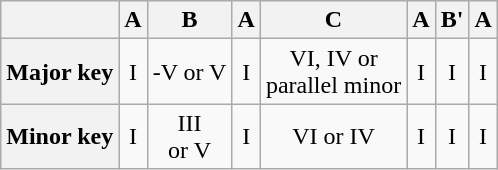<table class="wikitable floatright" style="text-align: center;">
<tr>
<th scope="col"> </th>
<th scope="col">A</th>
<th scope="col">B</th>
<th scope="col">A</th>
<th scope="col">C</th>
<th scope="col">A</th>
<th scope="col">B'</th>
<th scope="col">A</th>
</tr>
<tr>
<th scope="row">Major key</th>
<td>I</td>
<td>-V or V</td>
<td>I</td>
<td>VI, IV or<br>parallel minor</td>
<td>I</td>
<td>I</td>
<td>I</td>
</tr>
<tr>
<th scope="row">Minor key</th>
<td>I</td>
<td>III<br>or V</td>
<td>I</td>
<td>VI or IV</td>
<td>I</td>
<td>I</td>
<td>I</td>
</tr>
</table>
